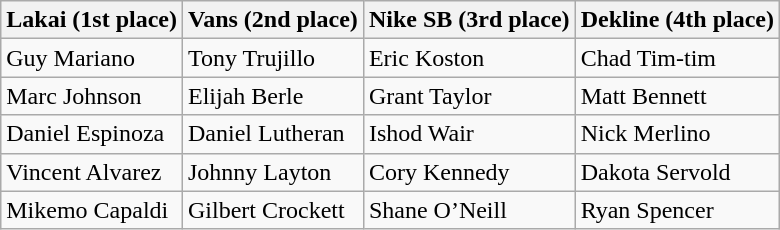<table class="wikitable">
<tr>
<th>Lakai (1st place)</th>
<th>Vans (2nd place)</th>
<th>Nike SB (3rd place)</th>
<th>Dekline (4th place)</th>
</tr>
<tr>
<td>Guy Mariano</td>
<td>Tony Trujillo</td>
<td>Eric Koston</td>
<td>Chad Tim-tim</td>
</tr>
<tr>
<td>Marc Johnson</td>
<td>Elijah Berle</td>
<td>Grant Taylor</td>
<td>Matt Bennett</td>
</tr>
<tr>
<td>Daniel Espinoza</td>
<td>Daniel Lutheran</td>
<td>Ishod Wair</td>
<td>Nick Merlino</td>
</tr>
<tr>
<td>Vincent Alvarez</td>
<td>Johnny Layton</td>
<td>Cory Kennedy</td>
<td>Dakota Servold</td>
</tr>
<tr>
<td>Mikemo Capaldi</td>
<td>Gilbert Crockett</td>
<td>Shane O’Neill</td>
<td>Ryan Spencer</td>
</tr>
</table>
